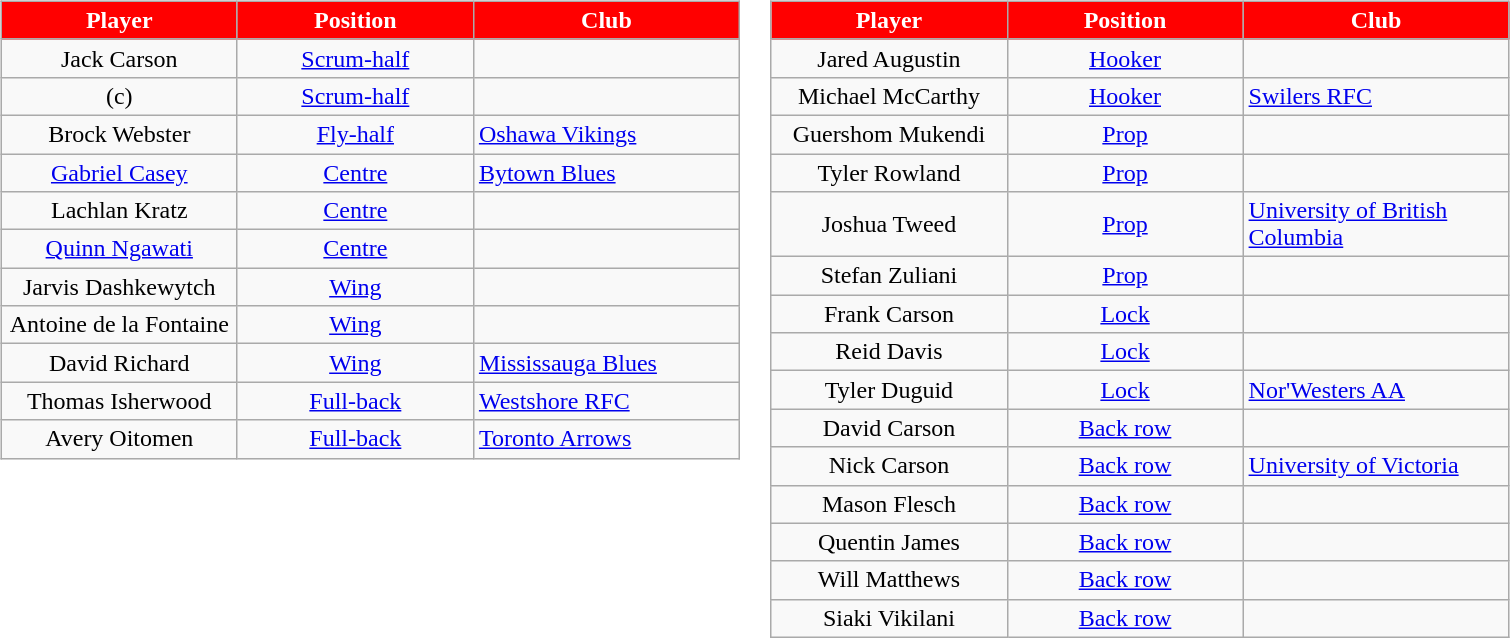<table>
<tr valign=top>
<td><br><table class="wikitable" style="text-align:center">
<tr span style="background:red; color:white;">
<td scope="col" style="width:150px"><strong>Player</strong></td>
<td scope="col" style="width:150px"><strong>Position</strong></td>
<td scope="col" style="width:170px"><strong>Club</strong></td>
</tr>
<tr>
<td>Jack Carson</td>
<td><a href='#'>Scrum-half</a></td>
<td style="text-align:left"></td>
</tr>
<tr>
<td> (c)</td>
<td><a href='#'>Scrum-half</a></td>
<td style="text-align:left"></td>
</tr>
<tr>
<td>Brock Webster</td>
<td><a href='#'>Fly-half</a></td>
<td style="text-align:left"> <a href='#'>Oshawa Vikings</a></td>
</tr>
<tr>
<td><a href='#'>Gabriel Casey</a></td>
<td><a href='#'>Centre</a></td>
<td style="text-align:left"> <a href='#'>Bytown Blues</a></td>
</tr>
<tr>
<td>Lachlan Kratz</td>
<td><a href='#'>Centre</a></td>
<td style="text-align:left"></td>
</tr>
<tr>
<td><a href='#'>Quinn Ngawati</a></td>
<td><a href='#'>Centre</a></td>
<td style="text-align:left"></td>
</tr>
<tr>
<td>Jarvis Dashkewytch</td>
<td><a href='#'>Wing</a></td>
<td style="text-align:left"></td>
</tr>
<tr>
<td>Antoine de la Fontaine</td>
<td><a href='#'>Wing</a></td>
<td style="text-align:left"></td>
</tr>
<tr>
<td>David Richard</td>
<td><a href='#'>Wing</a></td>
<td style="text-align:left"> <a href='#'>Mississauga Blues</a></td>
</tr>
<tr>
<td>Thomas Isherwood</td>
<td><a href='#'>Full-back</a></td>
<td style="text-align:left"> <a href='#'>Westshore RFC</a></td>
</tr>
<tr>
<td>Avery Oitomen</td>
<td><a href='#'>Full-back</a></td>
<td style="text-align:left"> <a href='#'>Toronto Arrows</a></td>
</tr>
</table>
</td>
<td><br><table class="wikitable" style="text-align:center">
<tr span style="background:red; color:white;">
<td scope="col" style="width:150px"><strong>Player</strong></td>
<td scope="col" style="width:150px"><strong>Position</strong></td>
<td scope="col" style="width:170px"><strong>Club</strong></td>
</tr>
<tr>
<td>Jared Augustin</td>
<td><a href='#'>Hooker</a></td>
<td style="text-align:left"></td>
</tr>
<tr>
<td>Michael McCarthy</td>
<td><a href='#'>Hooker</a></td>
<td style="text-align:left"> <a href='#'>Swilers RFC</a></td>
</tr>
<tr>
<td>Guershom Mukendi</td>
<td><a href='#'>Prop</a></td>
<td style="text-align:left"></td>
</tr>
<tr>
<td>Tyler Rowland</td>
<td><a href='#'>Prop</a></td>
<td style="text-align:left"></td>
</tr>
<tr>
<td>Joshua Tweed</td>
<td><a href='#'>Prop</a></td>
<td style="text-align:left"> <a href='#'>University of British Columbia</a></td>
</tr>
<tr>
<td>Stefan Zuliani</td>
<td><a href='#'>Prop</a></td>
<td style="text-align:left"></td>
</tr>
<tr>
<td>Frank Carson</td>
<td><a href='#'>Lock</a></td>
<td style="text-align:left"></td>
</tr>
<tr>
<td>Reid Davis</td>
<td><a href='#'>Lock</a></td>
<td style="text-align:left"></td>
</tr>
<tr>
<td>Tyler Duguid</td>
<td><a href='#'>Lock</a></td>
<td style="text-align:left"> <a href='#'>Nor'Westers AA</a></td>
</tr>
<tr>
<td>David Carson</td>
<td><a href='#'>Back row</a></td>
<td style="text-align:left"></td>
</tr>
<tr>
<td>Nick Carson</td>
<td><a href='#'>Back row</a></td>
<td style="text-align:left"> <a href='#'>University of Victoria</a></td>
</tr>
<tr>
<td>Mason Flesch</td>
<td><a href='#'>Back row</a></td>
<td style="text-align:left"></td>
</tr>
<tr>
<td>Quentin James</td>
<td><a href='#'>Back row</a></td>
<td style="text-align:left"></td>
</tr>
<tr>
<td>Will Matthews</td>
<td><a href='#'>Back row</a></td>
<td style="text-align:left"></td>
</tr>
<tr>
<td>Siaki Vikilani</td>
<td><a href='#'>Back row</a></td>
<td style="text-align:left"></td>
</tr>
</table>
</td>
</tr>
</table>
